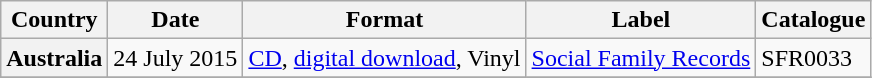<table class="wikitable plainrowheaders">
<tr>
<th scope="col">Country</th>
<th scope="col">Date</th>
<th scope="col">Format</th>
<th scope="col">Label</th>
<th scope="col">Catalogue</th>
</tr>
<tr>
<th scope="row">Australia</th>
<td>24 July 2015</td>
<td><a href='#'>CD</a>, <a href='#'>digital download</a>, Vinyl</td>
<td><a href='#'>Social Family Records</a></td>
<td>SFR0033</td>
</tr>
<tr>
</tr>
</table>
